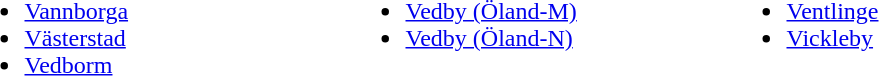<table class="" style="margin-bottom: 10px;">
<tr>
<td valign="top" width="250"><br><ul><li><a href='#'>Vannborga</a></li><li><a href='#'>Västerstad</a></li><li><a href='#'>Vedborm</a></li></ul></td>
<td valign="top" width="250"><br><ul><li><a href='#'>Vedby (Öland-M)</a></li><li><a href='#'>Vedby (Öland-N)</a></li></ul></td>
<td valign="top" width="250"><br><ul><li><a href='#'>Ventlinge</a></li><li><a href='#'>Vickleby</a></li></ul></td>
</tr>
</table>
